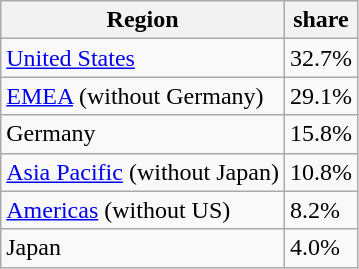<table class="wikitable floatright">
<tr>
<th>Region</th>
<th>share</th>
</tr>
<tr>
<td><a href='#'>United States</a></td>
<td>32.7%</td>
</tr>
<tr>
<td><a href='#'>EMEA</a> (without Germany)</td>
<td>29.1%</td>
</tr>
<tr>
<td>Germany</td>
<td>15.8%</td>
</tr>
<tr>
<td><a href='#'>Asia Pacific</a> (without Japan)</td>
<td>10.8%</td>
</tr>
<tr>
<td><a href='#'>Americas</a> (without US)</td>
<td>8.2%</td>
</tr>
<tr>
<td>Japan</td>
<td>4.0%</td>
</tr>
</table>
